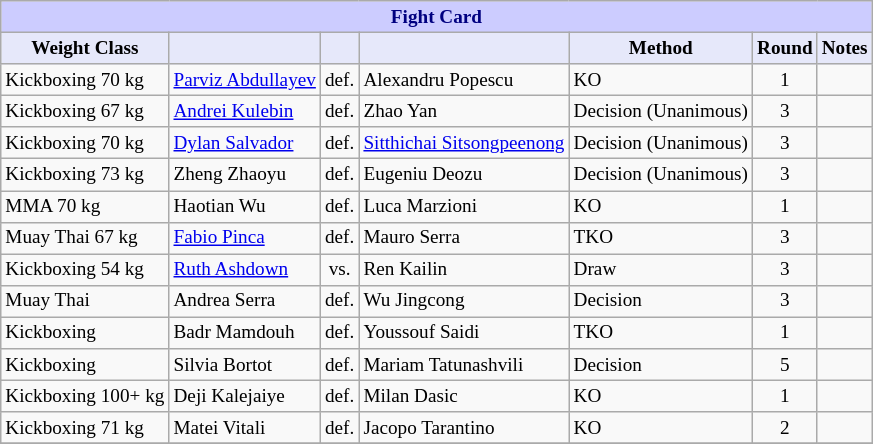<table class="wikitable" style="font-size: 80%;">
<tr>
<th colspan="8" style="background-color: #ccf; color: #000080; text-align: center;"><strong>Fight Card</strong></th>
</tr>
<tr>
<th colspan="1" style="background-color: #E6E8FA; color: #000000; text-align: center;">Weight Class</th>
<th colspan="1" style="background-color: #E6E8FA; color: #000000; text-align: center;"></th>
<th colspan="1" style="background-color: #E6E8FA; color: #000000; text-align: center;"></th>
<th colspan="1" style="background-color: #E6E8FA; color: #000000; text-align: center;"></th>
<th colspan="1" style="background-color: #E6E8FA; color: #000000; text-align: center;">Method</th>
<th colspan="1" style="background-color: #E6E8FA; color: #000000; text-align: center;">Round</th>
<th colspan="1" style="background-color: #E6E8FA; color: #000000; text-align: center;">Notes</th>
</tr>
<tr>
<td>Kickboxing 70 kg</td>
<td> <a href='#'>Parviz Abdullayev</a></td>
<td align=center>def.</td>
<td> Alexandru Popescu</td>
<td>KO</td>
<td align=center>1</td>
<td></td>
</tr>
<tr>
<td>Kickboxing 67 kg</td>
<td> <a href='#'>Andrei Kulebin</a></td>
<td align=center>def.</td>
<td> Zhao Yan</td>
<td>Decision (Unanimous)</td>
<td align=center>3</td>
<td></td>
</tr>
<tr>
<td>Kickboxing 70 kg</td>
<td> <a href='#'>Dylan Salvador</a></td>
<td align=center>def.</td>
<td> <a href='#'>Sitthichai Sitsongpeenong</a></td>
<td>Decision (Unanimous)</td>
<td align=center>3</td>
<td></td>
</tr>
<tr>
<td>Kickboxing 73 kg</td>
<td> Zheng Zhaoyu</td>
<td align=center>def.</td>
<td> Eugeniu Deozu</td>
<td>Decision (Unanimous)</td>
<td align=center>3</td>
<td></td>
</tr>
<tr>
<td>MMA 70 kg</td>
<td> Haotian Wu</td>
<td align=center>def.</td>
<td> Luca Marzioni</td>
<td>KO</td>
<td align=center>1</td>
<td></td>
</tr>
<tr>
<td>Muay Thai 67 kg</td>
<td> <a href='#'>Fabio Pinca</a></td>
<td align=center>def.</td>
<td> Mauro Serra</td>
<td>TKO</td>
<td align=center>3</td>
<td></td>
</tr>
<tr>
<td>Kickboxing 54 kg</td>
<td> <a href='#'>Ruth Ashdown</a></td>
<td align=center>vs.</td>
<td> Ren Kailin</td>
<td>Draw</td>
<td align=center>3</td>
<td></td>
</tr>
<tr>
<td>Muay Thai</td>
<td> Andrea Serra</td>
<td align=center>def.</td>
<td> Wu Jingcong</td>
<td>Decision</td>
<td align=center>3</td>
<td></td>
</tr>
<tr>
<td>Kickboxing</td>
<td> Badr Mamdouh</td>
<td align=center>def.</td>
<td> Youssouf Saidi</td>
<td>TKO</td>
<td align=center>1</td>
<td></td>
</tr>
<tr>
<td>Kickboxing</td>
<td> Silvia Bortot</td>
<td align=center>def.</td>
<td> Mariam Tatunashvili</td>
<td>Decision</td>
<td align=center>5</td>
<td></td>
</tr>
<tr>
<td>Kickboxing 100+ kg</td>
<td> Deji Kalejaiye</td>
<td align=center>def.</td>
<td> Milan Dasic</td>
<td>KO</td>
<td align=center>1</td>
<td></td>
</tr>
<tr>
<td>Kickboxing 71 kg</td>
<td> Matei Vitali</td>
<td align=center>def.</td>
<td> Jacopo Tarantino</td>
<td>KO</td>
<td align=center>2</td>
<td></td>
</tr>
<tr>
</tr>
</table>
